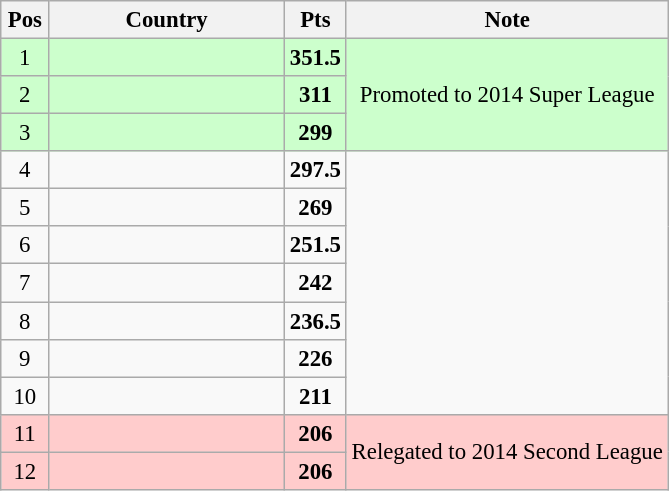<table class="wikitable" style="text-align: center; font-size:95%">
<tr>
<th width="25">Pos</th>
<th width="150">Country</th>
<th width="25">Pts</th>
<th>Note</th>
</tr>
<tr bgcolor=ccffcc>
<td>1</td>
<td align="left"></td>
<td><strong>351.5</strong></td>
<td rowspan=3>Promoted to 2014 Super League</td>
</tr>
<tr bgcolor=ccffcc>
<td>2</td>
<td align="left"></td>
<td><strong>311</strong></td>
</tr>
<tr bgcolor=ccffcc>
<td>3</td>
<td align="left"></td>
<td><strong>299</strong></td>
</tr>
<tr>
<td>4</td>
<td align="left"></td>
<td><strong>297.5</strong></td>
</tr>
<tr>
<td>5</td>
<td align="left"></td>
<td><strong>269</strong></td>
</tr>
<tr>
<td>6</td>
<td align="left"></td>
<td><strong>251.5</strong></td>
</tr>
<tr>
<td>7</td>
<td align="left"></td>
<td><strong>242</strong></td>
</tr>
<tr>
<td>8</td>
<td align="left"></td>
<td><strong>236.5</strong></td>
</tr>
<tr>
<td>9</td>
<td align="left"></td>
<td><strong>226</strong></td>
</tr>
<tr>
<td>10</td>
<td align="left"></td>
<td><strong>211</strong></td>
</tr>
<tr bgcolor=ffcccc>
<td>11</td>
<td align="left"></td>
<td><strong>206</strong></td>
<td rowspan=2>Relegated to 2014 Second League</td>
</tr>
<tr bgcolor=ffcccc>
<td>12</td>
<td align="left"></td>
<td><strong>206</strong></td>
</tr>
</table>
